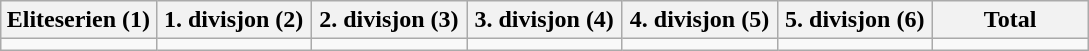<table class="wikitable">
<tr>
<th width="14.2%">Eliteserien (1)</th>
<th width="14.2%">1. divisjon (2)</th>
<th width="14.2%">2. divisjon (3)</th>
<th width="14.2%">3. divisjon (4)</th>
<th width="14.2%">4. divisjon (5)</th>
<th width="14.2%">5. divisjon (6)</th>
<th width="14.2%">Total</th>
</tr>
<tr>
<td></td>
<td></td>
<td></td>
<td></td>
<td></td>
<td></td>
<td></td>
</tr>
</table>
